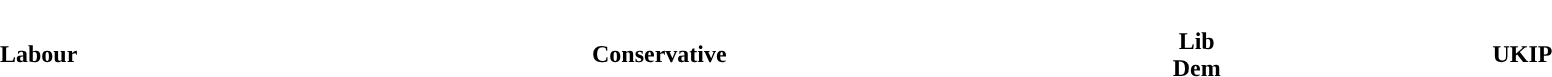<table style="width:100%; text-align:center;">
<tr style="color:white;">
<td style="background:"><strong>42</strong></td>
<td style="background:"><strong>18</strong></td>
<td style="background:"><strong>12</strong></td>
<td style="background:"><strong>3</strong></td>
</tr>
<tr>
<td><span><strong>Labour</strong></span></td>
<td><span><strong>Conservative</strong></span></td>
<td><span><strong>Lib<br>Dem</strong></span></td>
<td><span><strong>UKIP</strong></span></td>
</tr>
</table>
